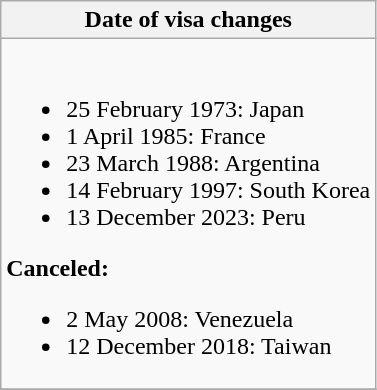<table class="wikitable collapsible collapsed">
<tr>
<th style="width:100%;";">Date of visa changes</th>
</tr>
<tr>
<td><br><ul><li>25 February 1973: Japan</li><li>1 April 1985: France</li><li>23 March 1988: Argentina</li><li>14 February 1997: South Korea</li><li>13 December 2023: Peru</li></ul><strong>Canceled:</strong><ul><li>2 May 2008: Venezuela</li><li>12 December 2018: Taiwan</li></ul></td>
</tr>
<tr>
</tr>
</table>
